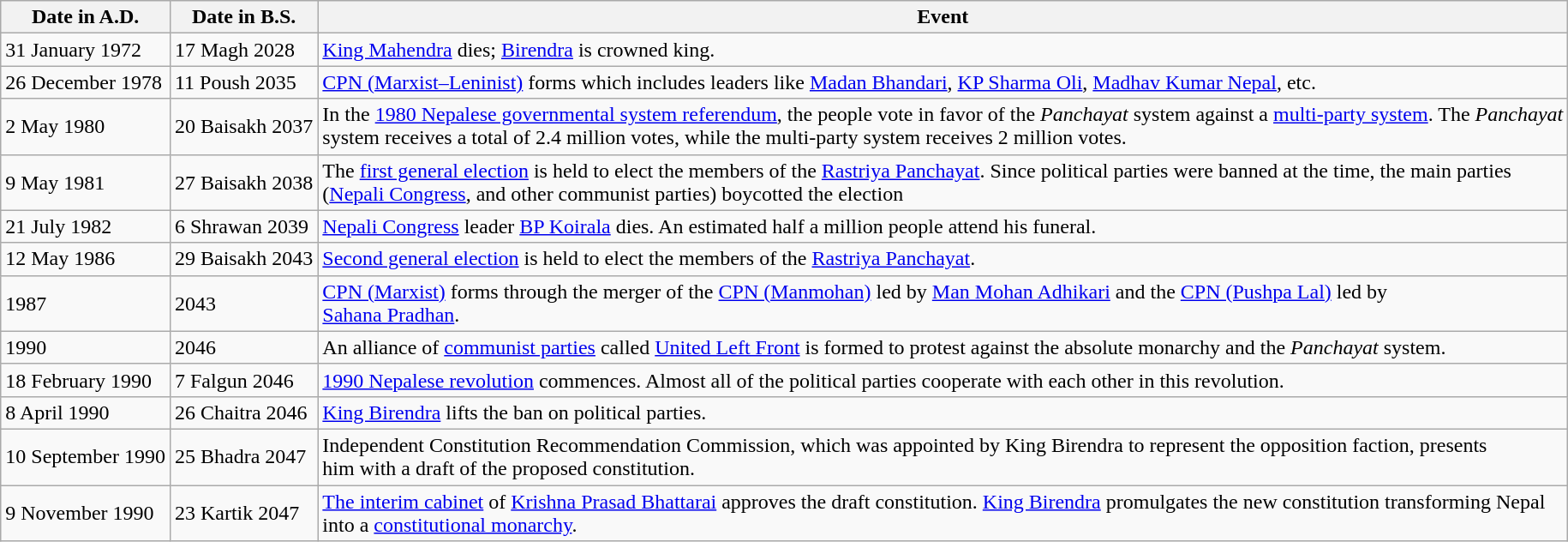<table class="wikitable">
<tr>
<th>Date in A.D.</th>
<th>Date in B.S.</th>
<th>Event</th>
</tr>
<tr>
<td>31 January 1972</td>
<td>17 Magh 2028</td>
<td><a href='#'>King Mahendra</a> dies; <a href='#'>Birendra</a> is crowned king.</td>
</tr>
<tr>
<td>26 December 1978</td>
<td>11 Poush 2035</td>
<td><a href='#'>CPN (Marxist–Leninist)</a> forms which includes leaders like <a href='#'>Madan Bhandari</a>, <a href='#'>KP Sharma Oli</a>, <a href='#'>Madhav Kumar Nepal</a>, etc.</td>
</tr>
<tr>
<td>2 May 1980</td>
<td>20 Baisakh 2037</td>
<td>In the <a href='#'>1980 Nepalese governmental system referendum</a>, the people vote in favor of the <em>Panchayat</em> system against a <a href='#'>multi-party system</a>. The <em>Panchayat</em><br>system receives a total of 2.4 million votes, while the multi-party system receives 2 million votes.</td>
</tr>
<tr>
<td>9 May 1981</td>
<td>27 Baisakh 2038</td>
<td>The <a href='#'>first general election</a> is held to elect the members of the <a href='#'>Rastriya Panchayat</a>. Since political parties were banned at the time, the main parties<br>(<a href='#'>Nepali Congress</a>, and other communist parties) boycotted the election</td>
</tr>
<tr>
<td>21 July 1982</td>
<td>6 Shrawan 2039</td>
<td><a href='#'>Nepali Congress</a> leader <a href='#'>BP Koirala</a> dies. An estimated half a million people attend his funeral.</td>
</tr>
<tr>
<td>12 May 1986</td>
<td>29 Baisakh 2043</td>
<td><a href='#'>Second general election</a> is held to elect the members of the <a href='#'>Rastriya Panchayat</a>.</td>
</tr>
<tr>
<td>1987</td>
<td>2043</td>
<td><a href='#'>CPN (Marxist)</a> forms through the merger of the <a href='#'>CPN (Manmohan)</a> led by <a href='#'>Man Mohan Adhikari</a> and the <a href='#'>CPN (Pushpa Lal)</a> led by<br><a href='#'>Sahana Pradhan</a>.</td>
</tr>
<tr>
<td>1990</td>
<td>2046</td>
<td>An alliance of <a href='#'>communist parties</a> called <a href='#'>United Left Front</a> is formed to protest against the absolute monarchy and the <em>Panchayat</em> system.</td>
</tr>
<tr>
<td>18 February 1990</td>
<td>7 Falgun 2046</td>
<td><a href='#'>1990 Nepalese revolution</a> commences. Almost all of the political parties cooperate with each other in this revolution.</td>
</tr>
<tr>
<td>8 April 1990</td>
<td>26 Chaitra 2046</td>
<td><a href='#'>King Birendra</a> lifts the ban on political parties.</td>
</tr>
<tr>
<td>10 September 1990</td>
<td>25 Bhadra 2047</td>
<td>Independent Constitution Recommendation Commission, which was appointed by King Birendra to represent the opposition faction, presents<br>him with a draft of the proposed constitution.</td>
</tr>
<tr>
<td>9 November 1990</td>
<td>23 Kartik 2047</td>
<td><a href='#'>The interim cabinet</a> of <a href='#'>Krishna Prasad Bhattarai</a> approves the draft constitution. <a href='#'>King Birendra</a> promulgates the new constitution transforming Nepal<br>into a <a href='#'>constitutional monarchy</a>.</td>
</tr>
</table>
